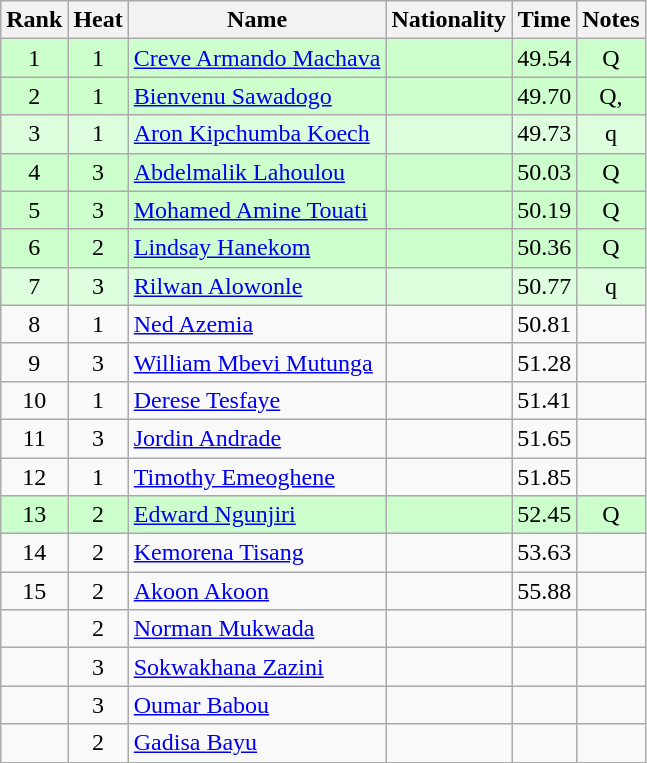<table class="wikitable sortable" style="text-align:center">
<tr>
<th>Rank</th>
<th>Heat</th>
<th>Name</th>
<th>Nationality</th>
<th>Time</th>
<th>Notes</th>
</tr>
<tr bgcolor=ccffcc>
<td>1</td>
<td>1</td>
<td align=left><a href='#'>Creve Armando Machava</a></td>
<td align=left></td>
<td>49.54</td>
<td>Q</td>
</tr>
<tr bgcolor=ccffcc>
<td>2</td>
<td>1</td>
<td align=left><a href='#'>Bienvenu Sawadogo</a></td>
<td align=left></td>
<td>49.70</td>
<td>Q, </td>
</tr>
<tr bgcolor=ddffdd>
<td>3</td>
<td>1</td>
<td align=left><a href='#'>Aron Kipchumba Koech</a></td>
<td align=left></td>
<td>49.73</td>
<td>q</td>
</tr>
<tr bgcolor=ccffcc>
<td>4</td>
<td>3</td>
<td align=left><a href='#'>Abdelmalik Lahoulou</a></td>
<td align=left></td>
<td>50.03</td>
<td>Q</td>
</tr>
<tr bgcolor=ccffcc>
<td>5</td>
<td>3</td>
<td align=left><a href='#'>Mohamed Amine Touati</a></td>
<td align=left></td>
<td>50.19</td>
<td>Q</td>
</tr>
<tr bgcolor=ccffcc>
<td>6</td>
<td>2</td>
<td align=left><a href='#'>Lindsay Hanekom</a></td>
<td align=left></td>
<td>50.36</td>
<td>Q</td>
</tr>
<tr bgcolor=ddffdd>
<td>7</td>
<td>3</td>
<td align=left><a href='#'>Rilwan Alowonle</a></td>
<td align=left></td>
<td>50.77</td>
<td>q</td>
</tr>
<tr>
<td>8</td>
<td>1</td>
<td align=left><a href='#'>Ned Azemia</a></td>
<td align=left></td>
<td>50.81</td>
<td></td>
</tr>
<tr>
<td>9</td>
<td>3</td>
<td align=left><a href='#'>William Mbevi Mutunga</a></td>
<td align=left></td>
<td>51.28</td>
<td></td>
</tr>
<tr>
<td>10</td>
<td>1</td>
<td align=left><a href='#'>Derese Tesfaye</a></td>
<td align=left></td>
<td>51.41</td>
<td></td>
</tr>
<tr>
<td>11</td>
<td>3</td>
<td align=left><a href='#'>Jordin Andrade</a></td>
<td align=left></td>
<td>51.65</td>
<td></td>
</tr>
<tr>
<td>12</td>
<td>1</td>
<td align=left><a href='#'>Timothy Emeoghene</a></td>
<td align=left></td>
<td>51.85</td>
<td></td>
</tr>
<tr bgcolor=ccffcc>
<td>13</td>
<td>2</td>
<td align=left><a href='#'>Edward Ngunjiri</a></td>
<td align=left></td>
<td>52.45</td>
<td>Q</td>
</tr>
<tr>
<td>14</td>
<td>2</td>
<td align=left><a href='#'>Kemorena Tisang</a></td>
<td align=left></td>
<td>53.63</td>
<td></td>
</tr>
<tr>
<td>15</td>
<td>2</td>
<td align=left><a href='#'>Akoon Akoon</a></td>
<td align=left></td>
<td>55.88</td>
<td></td>
</tr>
<tr>
<td></td>
<td>2</td>
<td align=left><a href='#'>Norman Mukwada</a></td>
<td align=left></td>
<td></td>
<td></td>
</tr>
<tr>
<td></td>
<td>3</td>
<td align=left><a href='#'>Sokwakhana Zazini</a></td>
<td align=left></td>
<td></td>
<td></td>
</tr>
<tr>
<td></td>
<td>3</td>
<td align=left><a href='#'>Oumar Babou</a></td>
<td align=left></td>
<td></td>
<td></td>
</tr>
<tr>
<td></td>
<td>2</td>
<td align=left><a href='#'>Gadisa Bayu</a></td>
<td align=left></td>
<td></td>
<td></td>
</tr>
</table>
